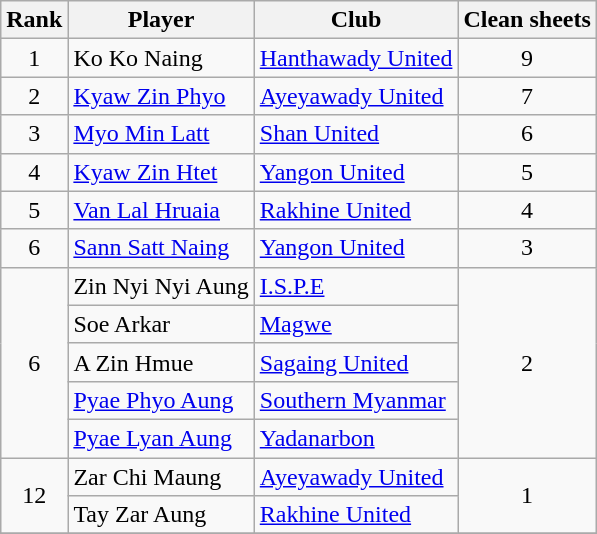<table class="wikitable" style="text-align:center">
<tr>
<th>Rank</th>
<th>Player</th>
<th>Club</th>
<th>Clean sheets</th>
</tr>
<tr>
<td>1</td>
<td align="left"> Ko Ko Naing</td>
<td align="left"><a href='#'>Hanthawady United</a></td>
<td>9</td>
</tr>
<tr>
<td>2</td>
<td align="left"> <a href='#'>Kyaw Zin Phyo</a></td>
<td align="left"><a href='#'>Ayeyawady United</a></td>
<td>7</td>
</tr>
<tr>
<td>3</td>
<td align="left"> <a href='#'>Myo Min Latt</a></td>
<td align="left"><a href='#'>Shan United</a></td>
<td>6</td>
</tr>
<tr>
<td>4</td>
<td align="left"> <a href='#'>Kyaw Zin Htet</a></td>
<td align="left"><a href='#'>Yangon United</a></td>
<td>5</td>
</tr>
<tr>
<td>5</td>
<td align="left"> <a href='#'>Van Lal Hruaia</a></td>
<td align="left"><a href='#'>Rakhine United</a></td>
<td>4</td>
</tr>
<tr>
<td>6</td>
<td align="left"> <a href='#'>Sann Satt Naing</a></td>
<td align="left"><a href='#'>Yangon United</a></td>
<td>3</td>
</tr>
<tr>
<td rowspan="5">6</td>
<td align="left"> Zin Nyi Nyi Aung</td>
<td align="left"><a href='#'>I.S.P.E</a></td>
<td rowspan="5">2</td>
</tr>
<tr>
<td align="left"> Soe Arkar</td>
<td align="left"><a href='#'>Magwe</a></td>
</tr>
<tr>
<td align="left"> A Zin Hmue</td>
<td align="left"><a href='#'>Sagaing United</a></td>
</tr>
<tr>
<td align="left"> <a href='#'>Pyae Phyo Aung</a></td>
<td align="left"><a href='#'>Southern Myanmar</a></td>
</tr>
<tr>
<td align="left"> <a href='#'>Pyae Lyan Aung</a></td>
<td align="left"><a href='#'>Yadanarbon</a></td>
</tr>
<tr>
<td rowspan="2">12</td>
<td align="left"> Zar Chi Maung</td>
<td align="left"><a href='#'>Ayeyawady United</a></td>
<td rowspan="2">1</td>
</tr>
<tr>
<td align="left"> Tay Zar Aung</td>
<td align="left"><a href='#'>Rakhine United</a></td>
</tr>
<tr>
</tr>
</table>
